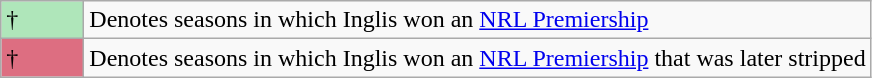<table class="wikitable">
<tr>
<td style="background:#afe6ba; width:3em;">†</td>
<td>Denotes seasons in which Inglis won an <a href='#'>NRL Premiership</a></td>
</tr>
<tr>
<td style="background:#DD6E81; width:3em;">†</td>
<td>Denotes seasons in which Inglis won an <a href='#'>NRL Premiership</a> that was later stripped</td>
</tr>
</table>
